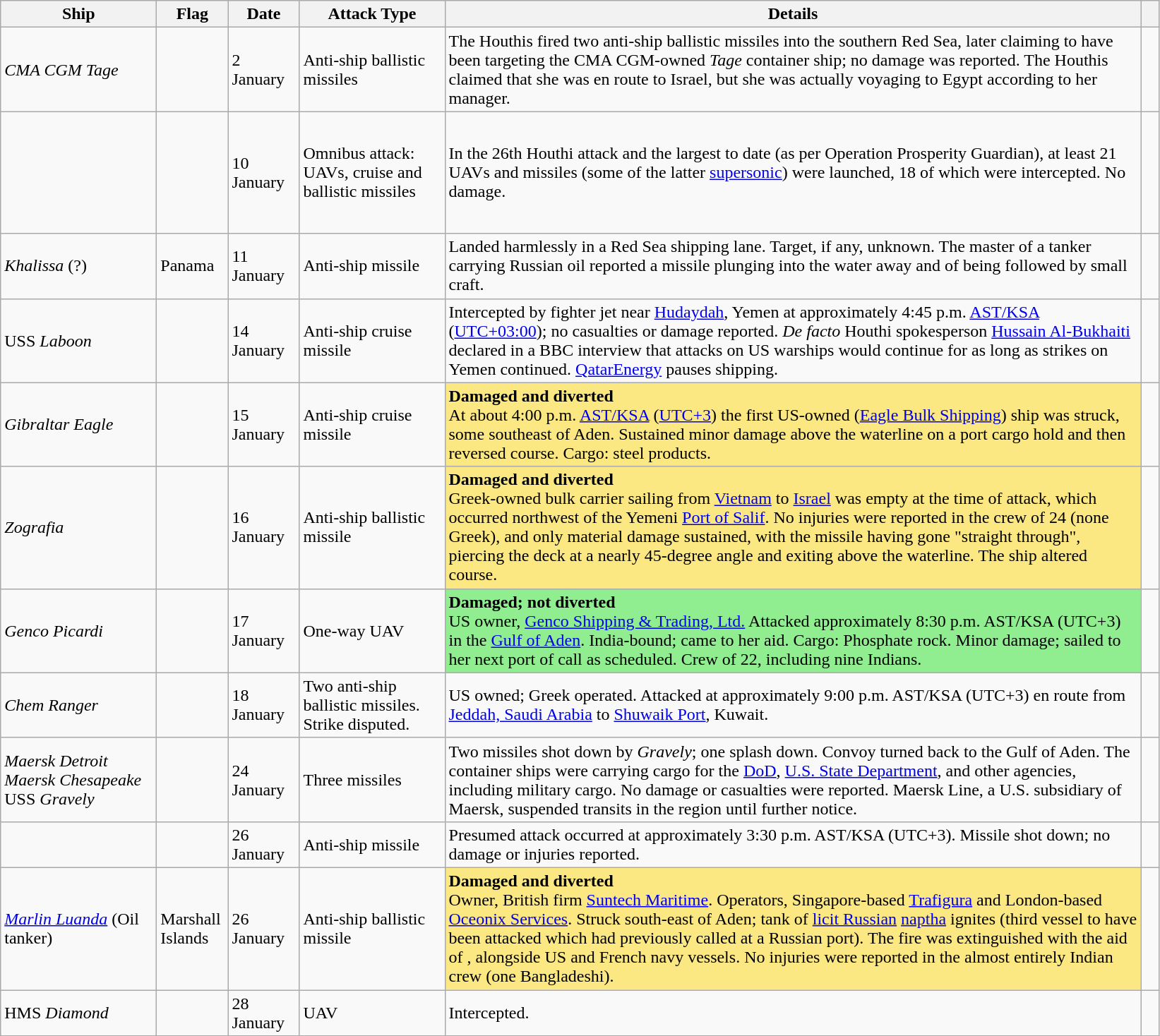<table class="wikitable sortable sticky-header" style="text-align:left;">
<tr>
<th width="140px">Ship</th>
<th width="60px">Flag</th>
<th width="60px">Date</th>
<th width="130px">Attack Type</th>
<th width="650px">Details</th>
<th width="10px" class="unsortable"></th>
</tr>
<tr>
<td><em>CMA CGM Tage</em></td>
<td></td>
<td>2 January</td>
<td>Anti-ship ballistic missiles</td>
<td>The Houthis fired two anti-ship ballistic missiles into the southern Red Sea, later claiming to have been targeting the CMA CGM-owned <em>Tage</em> container ship; no damage was reported. The Houthis claimed that she was en route to Israel, but she was actually voyaging to Egypt according to her manager.</td>
<td></td>
</tr>
<tr>
<td><br><br><br><br><br><br></td>
<td><br></td>
<td>10 January</td>
<td>Omnibus attack: UAVs, cruise and ballistic missiles</td>
<td>In the 26th Houthi attack and the largest to date (as per Operation Prosperity Guardian), at least 21 UAVs and missiles (some of the latter <a href='#'>supersonic</a>) were launched, 18 of which were intercepted. No damage.</td>
<td></td>
</tr>
<tr>
<td><em>Khalissa</em> (?)</td>
<td> Panama</td>
<td>11 January</td>
<td>Anti-ship missile</td>
<td>Landed harmlessly in a Red Sea shipping lane. Target, if any, unknown. The master of a tanker carrying Russian oil reported a missile plunging into the water  away and of being followed by small craft.</td>
<td></td>
</tr>
<tr>
<td>USS <em>Laboon</em></td>
<td></td>
<td>14 January</td>
<td>Anti-ship cruise missile</td>
<td>Intercepted by fighter jet near <a href='#'>Hudaydah</a>, Yemen at approximately 4:45 p.m. <a href='#'>AST/KSA</a> (<a href='#'>UTC+03:00</a>); no casualties or damage reported. <em>De facto</em> Houthi spokesperson <a href='#'>Hussain Al-Bukhaiti</a> declared in a BBC interview that attacks on US warships would continue for as long as strikes on Yemen continued. <a href='#'>QatarEnergy</a> pauses shipping.</td>
<td></td>
</tr>
<tr>
<td><em>Gibraltar Eagle</em></td>
<td></td>
<td>15 January</td>
<td>Anti-ship cruise missile</td>
<td style="background:#FCE883"><strong>Damaged and diverted</strong><br>At about 4:00 p.m. <a href='#'>AST/KSA</a> (<a href='#'>UTC+3</a>) the first US-owned (<a href='#'>Eagle Bulk Shipping</a>) ship was struck, some  southeast of Aden. Sustained minor damage above the waterline on a port cargo hold and then reversed course. Cargo: steel products.</td>
<td></td>
</tr>
<tr>
<td><em>Zografia</em></td>
<td></td>
<td>16 January</td>
<td>Anti-ship ballistic missile</td>
<td style="background:#FCE883"><strong>Damaged and diverted</strong><br>Greek-owned bulk carrier sailing from <a href='#'>Vietnam</a> to <a href='#'>Israel</a> was empty at the time of attack, which occurred  northwest of the Yemeni <a href='#'>Port of Salif</a>. No injuries were reported in the crew of 24 (none Greek), and only material damage sustained, with the missile having gone "straight through", piercing the deck at a nearly 45-degree angle and exiting above the waterline. The ship altered course.</td>
<td></td>
</tr>
<tr>
<td><em>Genco Picardi</em></td>
<td></td>
<td>17 January</td>
<td>One-way UAV</td>
<td style="background:#90EE90"><strong>Damaged; not diverted</strong><br>US owner, <a href='#'>Genco Shipping & Trading, Ltd.</a> Attacked approximately 8:30 p.m. AST/KSA (UTC+3) in the <a href='#'>Gulf of Aden</a>. India-bound;  came to her aid. Cargo: Phosphate rock. Minor damage; sailed to her next port of call as scheduled. Crew of 22, including nine Indians.</td>
<td></td>
</tr>
<tr>
<td><em>Chem Ranger</em></td>
<td></td>
<td>18 January</td>
<td>Two anti-ship ballistic missiles. Strike disputed.</td>
<td>US owned; Greek operated. Attacked at approximately 9:00 p.m. AST/KSA (UTC+3) en route from <a href='#'>Jeddah, Saudi Arabia</a> to <a href='#'>Shuwaik Port</a>, Kuwait.</td>
<td></td>
</tr>
<tr>
<td><em>Maersk Detroit  </em><br><em>Maersk Chesapeake</em><br>
USS <em>Gravely</em></td>
<td><br><br><br>
</td>
<td>24 January</td>
<td>Three missiles</td>
<td>Two missiles shot down by <em>Gravely</em>; one splash down. Convoy turned back to the Gulf of Aden. The container ships were carrying cargo for the <a href='#'>DoD</a>, <a href='#'>U.S. State Department</a>, and other agencies, including military cargo. No damage or casualties were reported. Maersk Line, a U.S. subsidiary of Maersk, suspended transits in the region until further notice.</td>
<td></td>
</tr>
<tr>
<td></td>
<td></td>
<td>26 January</td>
<td>Anti-ship missile</td>
<td>Presumed attack occurred at approximately 3:30 p.m. AST/KSA (UTC+3). Missile shot down; no damage or injuries reported.</td>
<td></td>
</tr>
<tr>
<td><a href='#'><em>Marlin Luanda</em></a> (Oil tanker)</td>
<td> Marshall Islands</td>
<td>26 January</td>
<td>Anti-ship ballistic missile</td>
<td style="background:#FCE883"><strong>Damaged and diverted</strong><br>Owner, British firm <a href='#'>Suntech Maritime</a>. Operators, Singapore-based <a href='#'>Trafigura</a> and London-based <a href='#'>Oceonix Services</a>. Struck  south-east of Aden; tank of <a href='#'>licit Russian</a> <a href='#'>naptha</a> ignites (third vessel to have been attacked which had previously called at a Russian port). The fire was extinguished with the aid of , alongside US and French navy vessels. No injuries were reported in the almost entirely Indian crew (one Bangladeshi).</td>
<td></td>
</tr>
<tr>
<td>HMS <em>Diamond</em></td>
<td></td>
<td>28 January</td>
<td>UAV</td>
<td>Intercepted.</td>
<td></td>
</tr>
</table>
